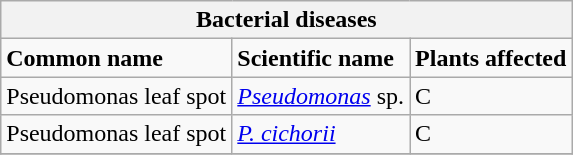<table class="wikitable" style="clear">
<tr>
<th colspan=3><strong>Bacterial diseases</strong><br></th>
</tr>
<tr>
<td><strong>Common name</strong></td>
<td><strong>Scientific name</strong></td>
<td><strong>Plants affected</strong></td>
</tr>
<tr>
<td>Pseudomonas leaf spot</td>
<td><em><a href='#'>Pseudomonas</a></em> sp.</td>
<td>C</td>
</tr>
<tr>
<td>Pseudomonas leaf spot</td>
<td><em><a href='#'>P. cichorii</a></em></td>
<td>C</td>
</tr>
<tr>
</tr>
</table>
